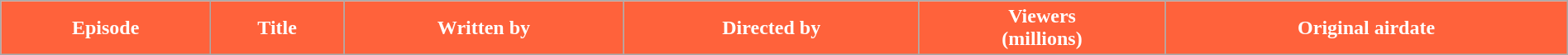<table class="wikitable plainrowheaders" style="width:100%;">
<tr style="color:#fff;">
<th style="background:#FF623B;">Episode</th>
<th style="background:#FF623B;">Title</th>
<th style="background:#FF623B;">Written by</th>
<th style="background:#FF623B;">Directed by</th>
<th style="background:#FF623B;">Viewers<br>(millions)</th>
<th style="background:#FF623B;">Original airdate<br>



</th>
</tr>
</table>
